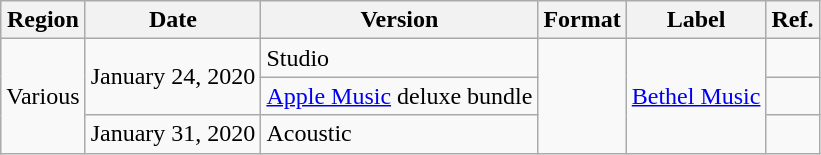<table class="wikitable plainrowheaders">
<tr>
<th scope="col">Region</th>
<th scope="col">Date</th>
<th scope="col">Version</th>
<th scope="col">Format</th>
<th scope="col">Label</th>
<th scope="col">Ref.</th>
</tr>
<tr>
<td rowspan="3">Various</td>
<td rowspan="2">January 24, 2020</td>
<td>Studio</td>
<td rowspan="3"></td>
<td rowspan="3"><a href='#'>Bethel Music</a></td>
<td></td>
</tr>
<tr>
<td><a href='#'>Apple Music</a> deluxe bundle</td>
<td></td>
</tr>
<tr>
<td>January 31, 2020</td>
<td>Acoustic</td>
<td></td>
</tr>
</table>
